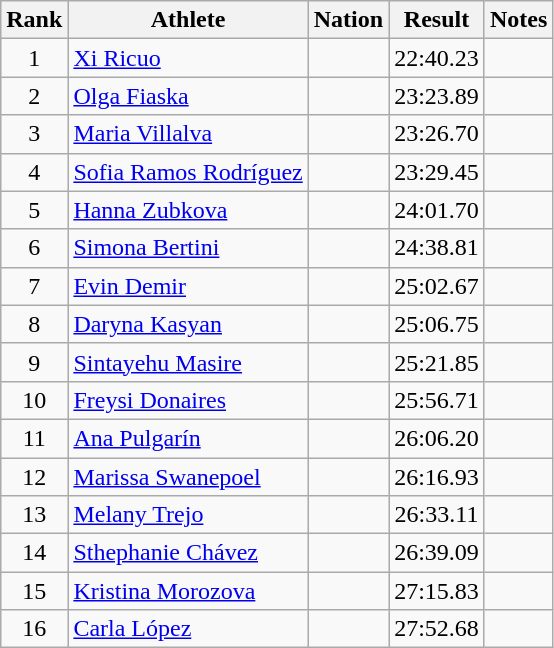<table class="wikitable sortable" style="text-align:center">
<tr>
<th>Rank</th>
<th>Athlete</th>
<th>Nation</th>
<th>Result</th>
<th>Notes</th>
</tr>
<tr>
<td>1</td>
<td align=left><a href='#'>Xi Ricuo</a></td>
<td align=left></td>
<td>22:40.23</td>
<td></td>
</tr>
<tr>
<td>2</td>
<td align=left><a href='#'>Olga Fiaska</a></td>
<td align=left></td>
<td>23:23.89</td>
<td></td>
</tr>
<tr>
<td>3</td>
<td align=left><a href='#'>Maria Villalva</a></td>
<td align=left></td>
<td>23:26.70</td>
<td></td>
</tr>
<tr>
<td>4</td>
<td align=left><a href='#'>Sofia Ramos Rodríguez</a></td>
<td align=left></td>
<td>23:29.45</td>
<td></td>
</tr>
<tr>
<td>5</td>
<td align=left><a href='#'>Hanna Zubkova</a></td>
<td align=left></td>
<td>24:01.70</td>
<td></td>
</tr>
<tr>
<td>6</td>
<td align=left><a href='#'>Simona Bertini</a></td>
<td align=left></td>
<td>24:38.81</td>
<td></td>
</tr>
<tr>
<td>7</td>
<td align=left><a href='#'>Evin Demir</a></td>
<td align=left></td>
<td>25:02.67</td>
<td></td>
</tr>
<tr>
<td>8</td>
<td align=left><a href='#'>Daryna Kasyan</a></td>
<td align=left></td>
<td>25:06.75</td>
<td></td>
</tr>
<tr>
<td>9</td>
<td align=left><a href='#'>Sintayehu Masire</a></td>
<td align=left></td>
<td>25:21.85</td>
<td></td>
</tr>
<tr>
<td>10</td>
<td align=left><a href='#'>Freysi Donaires</a></td>
<td align=left></td>
<td>25:56.71</td>
<td></td>
</tr>
<tr>
<td>11</td>
<td align=left><a href='#'>Ana Pulgarín</a></td>
<td align=left></td>
<td>26:06.20</td>
<td></td>
</tr>
<tr>
<td>12</td>
<td align=left><a href='#'>Marissa Swanepoel</a></td>
<td align=left></td>
<td>26:16.93</td>
<td></td>
</tr>
<tr>
<td>13</td>
<td align=left><a href='#'>Melany Trejo</a></td>
<td align=left></td>
<td>26:33.11</td>
<td></td>
</tr>
<tr>
<td>14</td>
<td align=left><a href='#'>Sthephanie Chávez</a></td>
<td align=left></td>
<td>26:39.09</td>
<td></td>
</tr>
<tr>
<td>15</td>
<td align=left><a href='#'>Kristina Morozova</a></td>
<td align=left></td>
<td>27:15.83</td>
<td></td>
</tr>
<tr>
<td>16</td>
<td align=left><a href='#'>Carla López</a></td>
<td align=left></td>
<td>27:52.68</td>
<td></td>
</tr>
</table>
